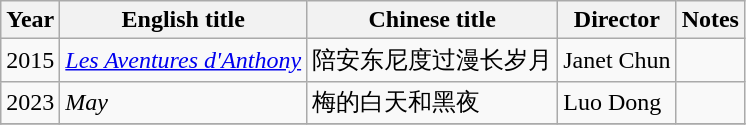<table class="wikitable sortable">
<tr>
<th>Year</th>
<th>English title</th>
<th>Chinese title</th>
<th>Director</th>
<th class="unsortable">Notes</th>
</tr>
<tr>
<td>2015</td>
<td><em><a href='#'>Les Aventures d'Anthony</a></em></td>
<td>陪安东尼度过漫长岁月</td>
<td>Janet Chun</td>
<td></td>
</tr>
<tr>
<td>2023</td>
<td><em>May</em></td>
<td>梅的白天和黑夜</td>
<td>Luo Dong</td>
<td></td>
</tr>
<tr>
</tr>
</table>
